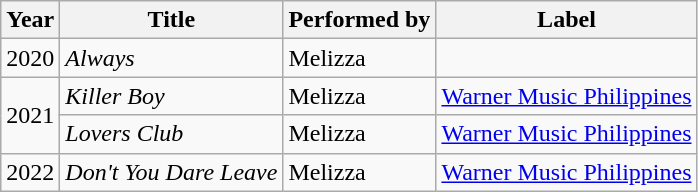<table class="wikitable">
<tr>
<th>Year</th>
<th>Title</th>
<th>Performed by</th>
<th>Label</th>
</tr>
<tr>
<td>2020</td>
<td><em>Always</em></td>
<td>Melizza</td>
<td></td>
</tr>
<tr>
<td rowspan="2">2021</td>
<td><em>Killer Boy</em></td>
<td>Melizza</td>
<td><a href='#'>Warner Music Philippines</a></td>
</tr>
<tr>
<td><em>Lovers Club</em></td>
<td>Melizza</td>
<td><a href='#'>Warner Music Philippines</a></td>
</tr>
<tr>
<td>2022</td>
<td><em>Don't You Dare Leave</em></td>
<td>Melizza</td>
<td><a href='#'>Warner Music Philippines</a></td>
</tr>
</table>
